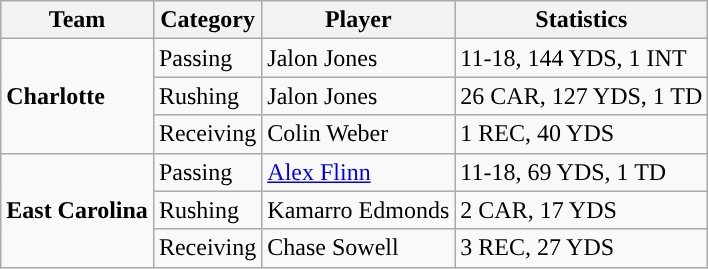<table class="wikitable" style="float: left;">
<tr>
<th>Team</th>
<th>Category</th>
<th>Player</th>
<th>Statistics</th>
</tr>
<tr>
<td rowspan=3><strong>Charlotte</strong></td>
<td>Passing</td>
<td>Jalon Jones</td>
<td>11-18, 144 YDS, 1 INT</td>
</tr>
<tr>
<td>Rushing</td>
<td>Jalon Jones</td>
<td>26 CAR, 127 YDS, 1 TD</td>
</tr>
<tr>
<td>Receiving</td>
<td>Colin Weber</td>
<td>1 REC, 40 YDS</td>
</tr>
<tr>
<td rowspan=3><strong>East Carolina</strong></td>
<td>Passing</td>
<td><a href='#'>Alex Flinn</a></td>
<td>11-18, 69 YDS, 1 TD</td>
</tr>
<tr>
<td>Rushing</td>
<td>Kamarro Edmonds</td>
<td>2 CAR, 17 YDS</td>
</tr>
<tr>
<td>Receiving</td>
<td>Chase Sowell</td>
<td>3 REC, 27 YDS</td>
</tr>
</table>
